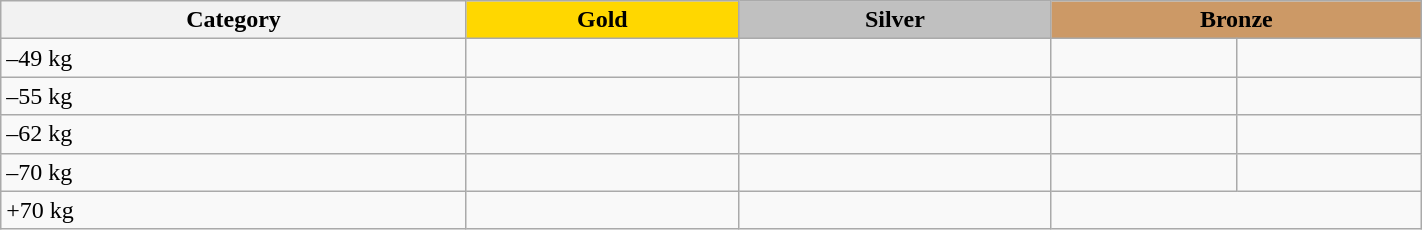<table class=wikitable  width=75%>
<tr>
<th>Category</th>
<th style="background: gold">Gold</th>
<th style="background: silver">Silver</th>
<th style="background: #cc9966" colspan=2>Bronze</th>
</tr>
<tr>
<td>–49 kg</td>
<td></td>
<td></td>
<td></td>
<td></td>
</tr>
<tr>
<td>–55 kg</td>
<td></td>
<td></td>
<td></td>
<td></td>
</tr>
<tr>
<td>–62 kg</td>
<td></td>
<td></td>
<td></td>
<td></td>
</tr>
<tr>
<td>–70 kg</td>
<td></td>
<td></td>
<td></td>
<td></td>
</tr>
<tr>
<td>+70 kg</td>
<td></td>
<td></td>
<td colspan=2></td>
</tr>
</table>
